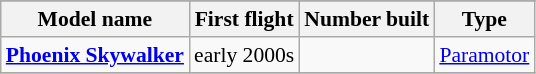<table class="wikitable" align=center style="font-size:90%;">
<tr>
</tr>
<tr style="background:#efefef;">
<th>Model name</th>
<th>First flight</th>
<th>Number built</th>
<th>Type</th>
</tr>
<tr>
<td align=left><strong><a href='#'>Phoenix Skywalker</a></strong></td>
<td align=center>early 2000s</td>
<td align=center></td>
<td align=left><a href='#'>Paramotor</a></td>
</tr>
<tr>
</tr>
</table>
